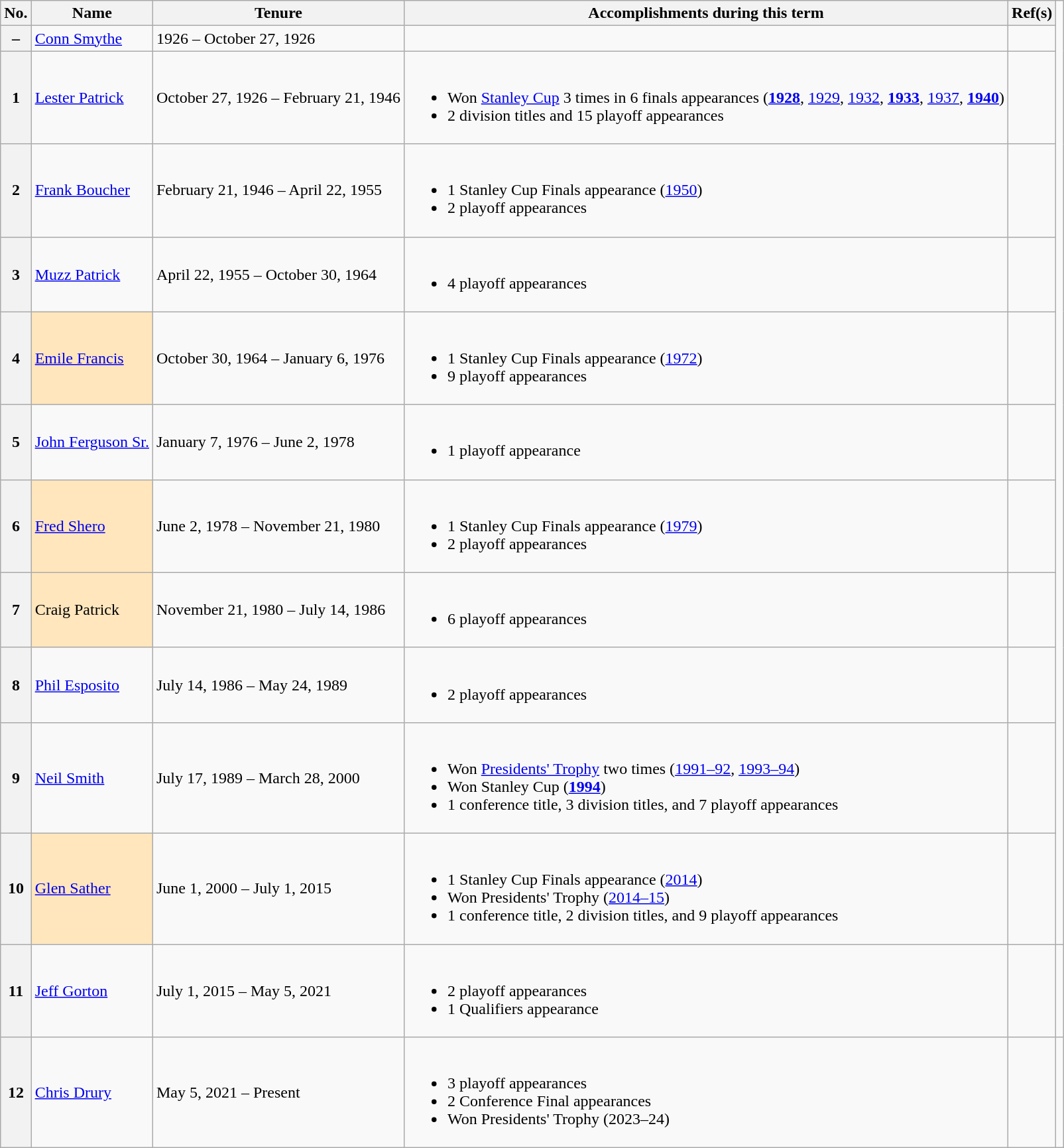<table class="wikitable">
<tr>
<th scope="col">No.</th>
<th scope="col">Name</th>
<th scope="col">Tenure</th>
<th scope="col">Accomplishments during this term</th>
<th scope="col">Ref(s)</th>
</tr>
<tr>
<th scope="row">–</th>
<td><a href='#'>Conn Smythe</a></td>
<td>1926 – October 27, 1926</td>
<td></td>
<td></td>
</tr>
<tr>
<th scope="row">1</th>
<td><a href='#'>Lester Patrick</a></td>
<td>October 27, 1926 – February 21, 1946</td>
<td><br><ul><li>Won <a href='#'>Stanley Cup</a> 3 times in 6 finals appearances (<strong><a href='#'>1928</a></strong>, <a href='#'>1929</a>, <a href='#'>1932</a>, <strong><a href='#'>1933</a></strong>, <a href='#'>1937</a>, <strong><a href='#'>1940</a></strong>)</li><li>2 division titles and 15 playoff appearances</li></ul></td>
<td></td>
</tr>
<tr>
<th scope="row">2</th>
<td><a href='#'>Frank Boucher</a></td>
<td>February 21, 1946 – April 22, 1955</td>
<td><br><ul><li>1 Stanley Cup Finals appearance (<a href='#'>1950</a>)</li><li>2 playoff appearances</li></ul></td>
<td></td>
</tr>
<tr>
<th scope="row">3</th>
<td><a href='#'>Muzz Patrick</a></td>
<td>April 22, 1955 – October 30, 1964</td>
<td><br><ul><li>4 playoff appearances</li></ul></td>
<td></td>
</tr>
<tr>
<th scope="row">4</th>
<td style="background: #FFE6BD;"><a href='#'>Emile Francis</a></td>
<td>October 30, 1964 – January 6, 1976</td>
<td><br><ul><li>1 Stanley Cup Finals appearance (<a href='#'>1972</a>)</li><li>9 playoff appearances</li></ul></td>
<td></td>
</tr>
<tr>
<th scope="row">5</th>
<td><a href='#'>John Ferguson Sr.</a></td>
<td>January 7, 1976 – June 2, 1978</td>
<td><br><ul><li>1 playoff appearance</li></ul></td>
<td></td>
</tr>
<tr>
<th scope="row">6</th>
<td style="background: #FFE6BD;"><a href='#'>Fred Shero</a></td>
<td>June 2, 1978 – November 21, 1980</td>
<td><br><ul><li>1 Stanley Cup Finals appearance (<a href='#'>1979</a>)</li><li>2 playoff appearances</li></ul></td>
<td></td>
</tr>
<tr>
<th scope="row">7</th>
<td style="background: #FFE6BD;">Craig Patrick</td>
<td>November 21, 1980 – July 14, 1986</td>
<td><br><ul><li>6 playoff appearances</li></ul></td>
<td></td>
</tr>
<tr>
<th scope="row">8</th>
<td><a href='#'>Phil Esposito</a></td>
<td>July 14, 1986 – May 24, 1989</td>
<td><br><ul><li>2 playoff appearances</li></ul></td>
<td></td>
</tr>
<tr>
<th scope="row">9</th>
<td><a href='#'>Neil Smith</a></td>
<td>July 17, 1989 – March 28, 2000</td>
<td><br><ul><li>Won <a href='#'>Presidents' Trophy</a> two times (<a href='#'>1991–92</a>, <a href='#'>1993–94</a>)</li><li>Won Stanley Cup (<strong><a href='#'>1994</a></strong>)</li><li>1 conference title, 3 division titles, and 7 playoff appearances</li></ul></td>
<td></td>
</tr>
<tr>
<th scope="row">10</th>
<td style="background: #FFE6BD;"><a href='#'>Glen Sather</a></td>
<td>June 1, 2000 – July 1, 2015</td>
<td><br><ul><li>1 Stanley Cup Finals appearance (<a href='#'>2014</a>)</li><li>Won Presidents' Trophy (<a href='#'>2014–15</a>)</li><li>1 conference title, 2 division titles, and 9 playoff appearances</li></ul></td>
<td></td>
</tr>
<tr>
<th scope="row">11</th>
<td><a href='#'>Jeff Gorton</a></td>
<td>July 1, 2015 – May 5, 2021</td>
<td><br><ul><li>2 playoff appearances</li><li>1 Qualifiers appearance</li></ul></td>
<td></td>
<td></td>
</tr>
<tr>
<th scope="row">12</th>
<td><a href='#'>Chris Drury</a></td>
<td>May 5, 2021 – Present</td>
<td><br><ul><li>3 playoff appearances</li><li>2 Conference Final appearances</li><li>Won Presidents' Trophy (2023–24)</li></ul></td>
<td></td>
</tr>
</table>
